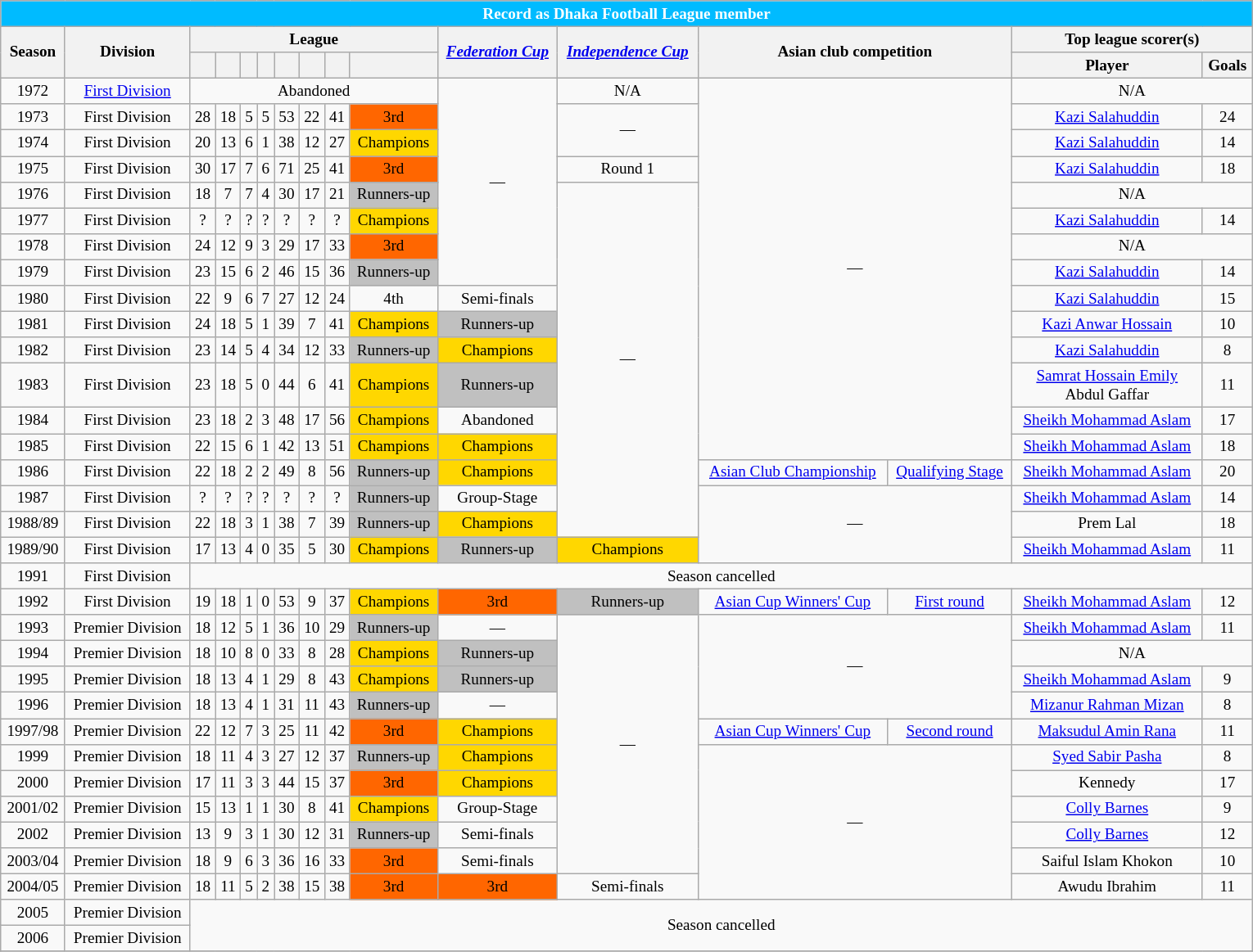<table class="wikitable sortable" style="text-align: center; font-size: 80%;width: 1020px">
<tr>
<th colspan=16 style="background-color:#00bbff; color: #FFFFFF;"><span>Record as Dhaka Football League member</span></th>
</tr>
<tr>
<th rowspan="2">Season</th>
<th rowspan="2"><strong>Division</strong></th>
<th colspan="8">League</th>
<th rowspan="2"><em><a href='#'>Federation Cup</a></em></th>
<th rowspan="2"><em><a href='#'>Independence Cup</a></em></th>
<th colspan="2" rowspan="2">Asian club competition</th>
<th colspan="2">Top league scorer(s)</th>
</tr>
<tr>
<th></th>
<th></th>
<th></th>
<th></th>
<th></th>
<th></th>
<th></th>
<th></th>
<th>Player</th>
<th>Goals</th>
</tr>
<tr>
<td>1972</td>
<td><a href='#'>First Division</a></td>
<td colspan=8>Abandoned</td>
<td rowspan="8">—</td>
<td>N/A</td>
<td rowspan="14" colspan="2">—</td>
<td colspan=2>N/A</td>
</tr>
<tr>
<td>1973</td>
<td>First Division</td>
<td>28</td>
<td>18</td>
<td>5</td>
<td>5</td>
<td>53</td>
<td>22</td>
<td>41</td>
<td bgcolor="ff6600" align="center">3rd</td>
<td rowspan=2>—</td>
<td> <a href='#'>Kazi Salahuddin</a></td>
<td>24</td>
</tr>
<tr>
<td>1974</td>
<td>First Division</td>
<td>20</td>
<td>13</td>
<td>6</td>
<td>1</td>
<td>38</td>
<td>12</td>
<td>27</td>
<td bgcolor="gold" align="center">Champions</td>
<td> <a href='#'>Kazi Salahuddin</a></td>
<td>14</td>
</tr>
<tr>
<td>1975</td>
<td>First Division</td>
<td>30</td>
<td>17</td>
<td>7</td>
<td>6</td>
<td>71</td>
<td>25</td>
<td>41</td>
<td bgcolor="ff6600" align="center">3rd</td>
<td>Round 1</td>
<td> <a href='#'>Kazi Salahuddin</a></td>
<td>18</td>
</tr>
<tr>
<td>1976</td>
<td>First Division</td>
<td>18</td>
<td>7</td>
<td>7</td>
<td>4</td>
<td>30</td>
<td>17</td>
<td>21</td>
<td bgcolor="silver" align="center">Runners-up</td>
<td rowspan="13">—</td>
<td colspan=2>N/A</td>
</tr>
<tr>
<td>1977</td>
<td>First Division</td>
<td>?</td>
<td>?</td>
<td>?</td>
<td>?</td>
<td>?</td>
<td>?</td>
<td>?</td>
<td bgcolor="gold" align="center">Champions</td>
<td> <a href='#'>Kazi Salahuddin</a></td>
<td>14</td>
</tr>
<tr>
<td>1978</td>
<td>First Division</td>
<td>24</td>
<td>12</td>
<td>9</td>
<td>3</td>
<td>29</td>
<td>17</td>
<td>33</td>
<td bgcolor="ff6600" align="center">3rd</td>
<td colspan=2>N/A</td>
</tr>
<tr>
<td>1979</td>
<td>First Division</td>
<td>23</td>
<td>15</td>
<td>6</td>
<td>2</td>
<td>46</td>
<td>15</td>
<td>36</td>
<td bgcolor="silver" align="center">Runners-up</td>
<td> <a href='#'>Kazi Salahuddin</a></td>
<td>14</td>
</tr>
<tr>
<td>1980</td>
<td>First Division</td>
<td>22</td>
<td>9</td>
<td>6</td>
<td>7</td>
<td>27</td>
<td>12</td>
<td>24</td>
<td>4th</td>
<td>Semi-finals</td>
<td> <a href='#'>Kazi Salahuddin</a></td>
<td>15</td>
</tr>
<tr>
<td>1981</td>
<td>First Division</td>
<td>24</td>
<td>18</td>
<td>5</td>
<td>1</td>
<td>39</td>
<td>7</td>
<td>41</td>
<td bgcolor="gold" align="center">Champions</td>
<td bgcolor="silver" align="center">Runners-up</td>
<td> <a href='#'>Kazi Anwar Hossain</a></td>
<td>10</td>
</tr>
<tr>
<td>1982</td>
<td>First Division</td>
<td>23</td>
<td>14</td>
<td>5</td>
<td>4</td>
<td>34</td>
<td>12</td>
<td>33</td>
<td bgcolor="silver" align="center">Runners-up</td>
<td bgcolor="gold" align="center">Champions</td>
<td> <a href='#'>Kazi Salahuddin</a></td>
<td>8</td>
</tr>
<tr>
<td>1983</td>
<td>First Division</td>
<td>23</td>
<td>18</td>
<td>5</td>
<td>0</td>
<td>44</td>
<td>6</td>
<td>41</td>
<td bgcolor="gold" align="center">Champions</td>
<td bgcolor="silver" align="center">Runners-up</td>
<td> <a href='#'>Samrat Hossain Emily</a> <br>  Abdul Gaffar</td>
<td>11</td>
</tr>
<tr>
<td>1984</td>
<td>First Division</td>
<td>23</td>
<td>18</td>
<td>2</td>
<td>3</td>
<td>48</td>
<td>17</td>
<td>56</td>
<td bgcolor=gold align="center">Champions</td>
<td>Abandoned</td>
<td> <a href='#'>Sheikh Mohammad Aslam</a></td>
<td>17</td>
</tr>
<tr>
<td>1985</td>
<td>First Division</td>
<td>22</td>
<td>15</td>
<td>6</td>
<td>1</td>
<td>42</td>
<td>13</td>
<td>51</td>
<td bgcolor="gold" align="center">Champions</td>
<td bgcolor="gold" align="center">Champions</td>
<td> <a href='#'>Sheikh Mohammad Aslam</a></td>
<td>18</td>
</tr>
<tr>
<td>1986</td>
<td>First Division</td>
<td>22</td>
<td>18</td>
<td>2</td>
<td>2</td>
<td>49</td>
<td>8</td>
<td>56</td>
<td bgcolor="silver" align="center">Runners-up</td>
<td bgcolor="gold" align="center">Champions</td>
<td><a href='#'>Asian Club Championship</a></td>
<td><a href='#'>Qualifying Stage</a></td>
<td> <a href='#'>Sheikh Mohammad Aslam</a></td>
<td>20</td>
</tr>
<tr>
<td>1987</td>
<td>First Division</td>
<td>?</td>
<td>?</td>
<td>?</td>
<td>?</td>
<td>?</td>
<td>?</td>
<td>?</td>
<td bgcolor="silver" align="center">Runners-up</td>
<td>Group-Stage</td>
<td rowspan="3" colspan="2">—</td>
<td> <a href='#'>Sheikh Mohammad Aslam</a></td>
<td>14</td>
</tr>
<tr>
<td>1988/89</td>
<td>First Division</td>
<td>22</td>
<td>18</td>
<td>3</td>
<td>1</td>
<td>38</td>
<td>7</td>
<td>39</td>
<td bgcolor="silver" align="center">Runners-up</td>
<td bgcolor="gold" align="center">Champions</td>
<td> Prem Lal</td>
<td>18</td>
</tr>
<tr>
<td>1989/90</td>
<td>First Division</td>
<td>17</td>
<td>13</td>
<td>4</td>
<td>0</td>
<td>35</td>
<td>5</td>
<td>30</td>
<td bgcolor="gold" align="center">Champions</td>
<td bgcolor="silver" align="center">Runners-up</td>
<td bgcolor="gold" align="center">Champions</td>
<td> <a href='#'>Sheikh Mohammad Aslam</a></td>
<td>11</td>
</tr>
<tr>
<td>1991</td>
<td>First Division</td>
<td colspan=14>Season cancelled</td>
</tr>
<tr>
<td>1992</td>
<td>First Division</td>
<td>19</td>
<td>18</td>
<td>1</td>
<td>0</td>
<td>53</td>
<td>9</td>
<td>37</td>
<td bgcolor="gold" align="center">Champions</td>
<td bgcolor="ff6600" align="center">3rd</td>
<td bgcolor="silver" align="center">Runners-up</td>
<td><a href='#'>Asian Cup Winners' Cup</a></td>
<td><a href='#'>First round</a></td>
<td> <a href='#'>Sheikh Mohammad Aslam</a></td>
<td>12</td>
</tr>
<tr>
<td>1993</td>
<td>Premier Division</td>
<td>18</td>
<td>12</td>
<td>5</td>
<td>1</td>
<td>36</td>
<td>10</td>
<td>29</td>
<td bgcolor="silver" align="center">Runners-up</td>
<td>—</td>
<td rowspan="10">—</td>
<td rowspan="4" colspan="2">—</td>
<td> <a href='#'>Sheikh Mohammad Aslam</a></td>
<td>11</td>
</tr>
<tr>
<td>1994</td>
<td>Premier Division</td>
<td>18</td>
<td>10</td>
<td>8</td>
<td>0</td>
<td>33</td>
<td>8</td>
<td>28</td>
<td bgcolor="gold" align="center">Champions</td>
<td bgcolor="silver" align="center">Runners-up</td>
<td colspan=2>N/A</td>
</tr>
<tr>
<td>1995</td>
<td>Premier Division</td>
<td>18</td>
<td>13</td>
<td>4</td>
<td>1</td>
<td>29</td>
<td>8</td>
<td>43</td>
<td bgcolor="gold" align="center">Champions</td>
<td bgcolor="silver" align="center">Runners-up</td>
<td> <a href='#'>Sheikh Mohammad Aslam</a></td>
<td>9</td>
</tr>
<tr>
<td>1996</td>
<td>Premier Division</td>
<td>18</td>
<td>13</td>
<td>4</td>
<td>1</td>
<td>31</td>
<td>11</td>
<td>43</td>
<td bgcolor="silver" align="center">Runners-up</td>
<td>—</td>
<td> <a href='#'>Mizanur Rahman Mizan</a></td>
<td>8</td>
</tr>
<tr>
<td>1997/98</td>
<td>Premier Division</td>
<td>22</td>
<td>12</td>
<td>7</td>
<td>3</td>
<td>25</td>
<td>11</td>
<td>42</td>
<td bgcolor="ff6600" align="center">3rd</td>
<td bgcolor="gold" align="center">Champions</td>
<td><a href='#'>Asian Cup Winners' Cup</a></td>
<td><a href='#'>Second round</a></td>
<td> <a href='#'>Maksudul Amin Rana</a></td>
<td>11</td>
</tr>
<tr>
<td>1999</td>
<td>Premier Division</td>
<td>18</td>
<td>11</td>
<td>4</td>
<td>3</td>
<td>27</td>
<td>12</td>
<td>37</td>
<td bgcolor="silver" align="center">Runners-up</td>
<td bgcolor="gold" align="center">Champions</td>
<td rowspan="6" colspan="2">—</td>
<td> <a href='#'>Syed Sabir Pasha</a></td>
<td>8</td>
</tr>
<tr>
<td>2000</td>
<td>Premier Division</td>
<td>17</td>
<td>11</td>
<td>3</td>
<td>3</td>
<td>44</td>
<td>15</td>
<td>37</td>
<td bgcolor="ff6600" align="center">3rd</td>
<td bgcolor="gold" align="center">Champions</td>
<td> Kennedy</td>
<td>17</td>
</tr>
<tr>
<td>2001/02</td>
<td>Premier Division</td>
<td>15</td>
<td>13</td>
<td>1</td>
<td>1</td>
<td>30</td>
<td>8</td>
<td>41</td>
<td bgcolor="gold" align="center">Champions</td>
<td>Group-Stage</td>
<td> <a href='#'>Colly Barnes</a></td>
<td>9</td>
</tr>
<tr>
<td>2002</td>
<td>Premier Division</td>
<td>13</td>
<td>9</td>
<td>3</td>
<td>1</td>
<td>30</td>
<td>12</td>
<td>31</td>
<td bgcolor="silver" align="center">Runners-up</td>
<td>Semi-finals</td>
<td> <a href='#'>Colly Barnes</a></td>
<td>12</td>
</tr>
<tr>
<td>2003/04</td>
<td>Premier Division</td>
<td>18</td>
<td>9</td>
<td>6</td>
<td>3</td>
<td>36</td>
<td>16</td>
<td>33</td>
<td bgcolor="ff6600" align="center">3rd</td>
<td>Semi-finals</td>
<td> Saiful Islam Khokon</td>
<td>10</td>
</tr>
<tr>
<td>2004/05</td>
<td>Premier Division</td>
<td>18</td>
<td>11</td>
<td>5</td>
<td>2</td>
<td>38</td>
<td>15</td>
<td>38</td>
<td bgcolor="ff6600" align="center">3rd</td>
<td bgcolor="ff6600" align="center">3rd</td>
<td>Semi-finals</td>
<td> Awudu Ibrahim</td>
<td>11</td>
</tr>
<tr>
<td>2005</td>
<td>Premier Division</td>
<td colspan=16 rowspan=2>Season cancelled</td>
</tr>
<tr>
<td>2006</td>
<td>Premier Division</td>
</tr>
<tr>
</tr>
</table>
